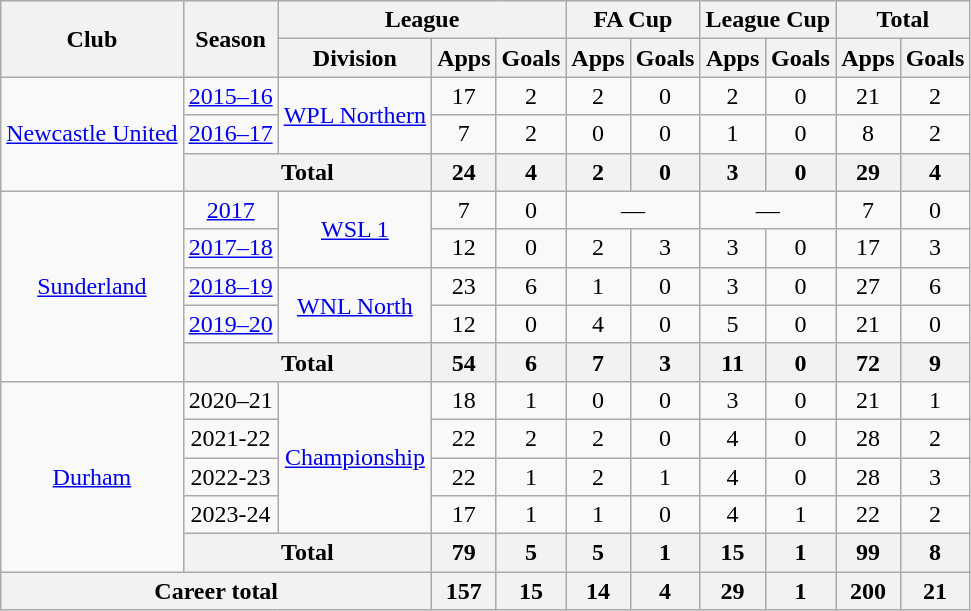<table class="wikitable" style="text-align:center">
<tr>
<th rowspan="2">Club</th>
<th rowspan="2">Season</th>
<th colspan="3">League</th>
<th colspan="2">FA Cup</th>
<th colspan="2">League Cup</th>
<th colspan="2">Total</th>
</tr>
<tr>
<th>Division</th>
<th>Apps</th>
<th>Goals</th>
<th>Apps</th>
<th>Goals</th>
<th>Apps</th>
<th>Goals</th>
<th>Apps</th>
<th>Goals</th>
</tr>
<tr>
<td rowspan="3"><a href='#'>Newcastle United</a></td>
<td><a href='#'>2015–16</a></td>
<td rowspan="2"><a href='#'>WPL Northern</a></td>
<td>17</td>
<td>2</td>
<td>2</td>
<td>0</td>
<td>2</td>
<td>0</td>
<td>21</td>
<td>2</td>
</tr>
<tr>
<td><a href='#'>2016–17</a></td>
<td>7</td>
<td>2</td>
<td>0</td>
<td>0</td>
<td>1</td>
<td>0</td>
<td>8</td>
<td>2</td>
</tr>
<tr>
<th colspan="2">Total</th>
<th>24</th>
<th>4</th>
<th>2</th>
<th>0</th>
<th>3</th>
<th>0</th>
<th>29</th>
<th>4</th>
</tr>
<tr>
<td rowspan="5"><a href='#'>Sunderland</a></td>
<td><a href='#'>2017</a></td>
<td rowspan="2"><a href='#'>WSL 1</a></td>
<td>7</td>
<td>0</td>
<td colspan="2">—</td>
<td colspan="2">—</td>
<td>7</td>
<td>0</td>
</tr>
<tr>
<td><a href='#'>2017–18</a></td>
<td>12</td>
<td>0</td>
<td>2</td>
<td>3</td>
<td>3</td>
<td>0</td>
<td>17</td>
<td>3</td>
</tr>
<tr>
<td><a href='#'>2018–19</a></td>
<td rowspan="2"><a href='#'>WNL North</a></td>
<td>23</td>
<td>6</td>
<td>1</td>
<td>0</td>
<td>3</td>
<td>0</td>
<td>27</td>
<td>6</td>
</tr>
<tr>
<td><a href='#'>2019–20</a></td>
<td>12</td>
<td>0</td>
<td>4</td>
<td>0</td>
<td>5</td>
<td>0</td>
<td>21</td>
<td>0</td>
</tr>
<tr>
<th colspan="2">Total</th>
<th>54</th>
<th>6</th>
<th>7</th>
<th>3</th>
<th>11</th>
<th>0</th>
<th>72</th>
<th>9</th>
</tr>
<tr>
<td rowspan="5"><a href='#'>Durham</a></td>
<td>2020–21</td>
<td rowspan="4"><a href='#'>Championship</a></td>
<td>18</td>
<td>1</td>
<td>0</td>
<td>0</td>
<td>3</td>
<td>0</td>
<td>21</td>
<td>1</td>
</tr>
<tr>
<td>2021-22</td>
<td>22</td>
<td>2</td>
<td>2</td>
<td>0</td>
<td>4</td>
<td>0</td>
<td>28</td>
<td>2</td>
</tr>
<tr>
<td>2022-23</td>
<td>22</td>
<td>1</td>
<td>2</td>
<td>1</td>
<td>4</td>
<td>0</td>
<td>28</td>
<td>3</td>
</tr>
<tr>
<td>2023-24</td>
<td>17</td>
<td>1</td>
<td>1</td>
<td>0</td>
<td>4</td>
<td>1</td>
<td>22</td>
<td>2</td>
</tr>
<tr>
<th colspan="2">Total</th>
<th>79</th>
<th>5</th>
<th>5</th>
<th>1</th>
<th>15</th>
<th>1</th>
<th>99</th>
<th>8</th>
</tr>
<tr>
<th colspan="3">Career total</th>
<th>157</th>
<th>15</th>
<th>14</th>
<th>4</th>
<th>29</th>
<th>1</th>
<th>200</th>
<th>21</th>
</tr>
</table>
